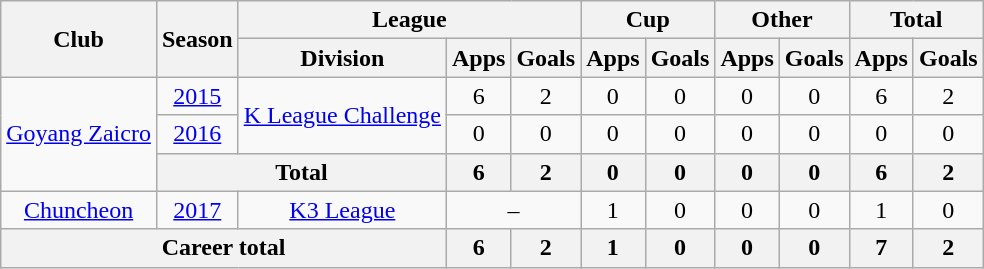<table class="wikitable" style="text-align: center">
<tr>
<th rowspan="2">Club</th>
<th rowspan="2">Season</th>
<th colspan="3">League</th>
<th colspan="2">Cup</th>
<th colspan="2">Other</th>
<th colspan="2">Total</th>
</tr>
<tr>
<th>Division</th>
<th>Apps</th>
<th>Goals</th>
<th>Apps</th>
<th>Goals</th>
<th>Apps</th>
<th>Goals</th>
<th>Apps</th>
<th>Goals</th>
</tr>
<tr>
<td rowspan="3"><a href='#'>Goyang Zaicro</a></td>
<td><a href='#'>2015</a></td>
<td rowspan="2"><a href='#'>K League Challenge</a></td>
<td>6</td>
<td>2</td>
<td>0</td>
<td>0</td>
<td>0</td>
<td>0</td>
<td>6</td>
<td>2</td>
</tr>
<tr>
<td><a href='#'>2016</a></td>
<td>0</td>
<td>0</td>
<td>0</td>
<td>0</td>
<td>0</td>
<td>0</td>
<td>0</td>
<td>0</td>
</tr>
<tr>
<th colspan=2>Total</th>
<th>6</th>
<th>2</th>
<th>0</th>
<th>0</th>
<th>0</th>
<th>0</th>
<th>6</th>
<th>2</th>
</tr>
<tr>
<td><a href='#'>Chuncheon</a></td>
<td><a href='#'>2017</a></td>
<td><a href='#'>K3 League</a></td>
<td colspan="2">–</td>
<td>1</td>
<td>0</td>
<td>0</td>
<td>0</td>
<td>1</td>
<td>0</td>
</tr>
<tr>
<th colspan=3>Career total</th>
<th>6</th>
<th>2</th>
<th>1</th>
<th>0</th>
<th>0</th>
<th>0</th>
<th>7</th>
<th>2</th>
</tr>
</table>
